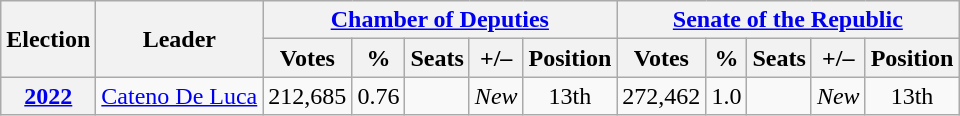<table class="wikitable" style="text-align:center">
<tr>
<th rowspan="2">Election</th>
<th rowspan="2">Leader</th>
<th colspan="5"><a href='#'>Chamber of Deputies</a></th>
<th colspan="5"><a href='#'>Senate of the Republic</a></th>
</tr>
<tr>
<th>Votes</th>
<th>%</th>
<th>Seats</th>
<th>+/–</th>
<th>Position</th>
<th>Votes</th>
<th>%</th>
<th>Seats</th>
<th>+/–</th>
<th>Position</th>
</tr>
<tr>
<th><a href='#'>2022</a></th>
<td><a href='#'>Cateno De Luca</a></td>
<td>212,685</td>
<td>0.76</td>
<td></td>
<td><em>New</em></td>
<td>13th</td>
<td>272,462</td>
<td>1.0</td>
<td></td>
<td><em>New</em></td>
<td>13th</td>
</tr>
</table>
